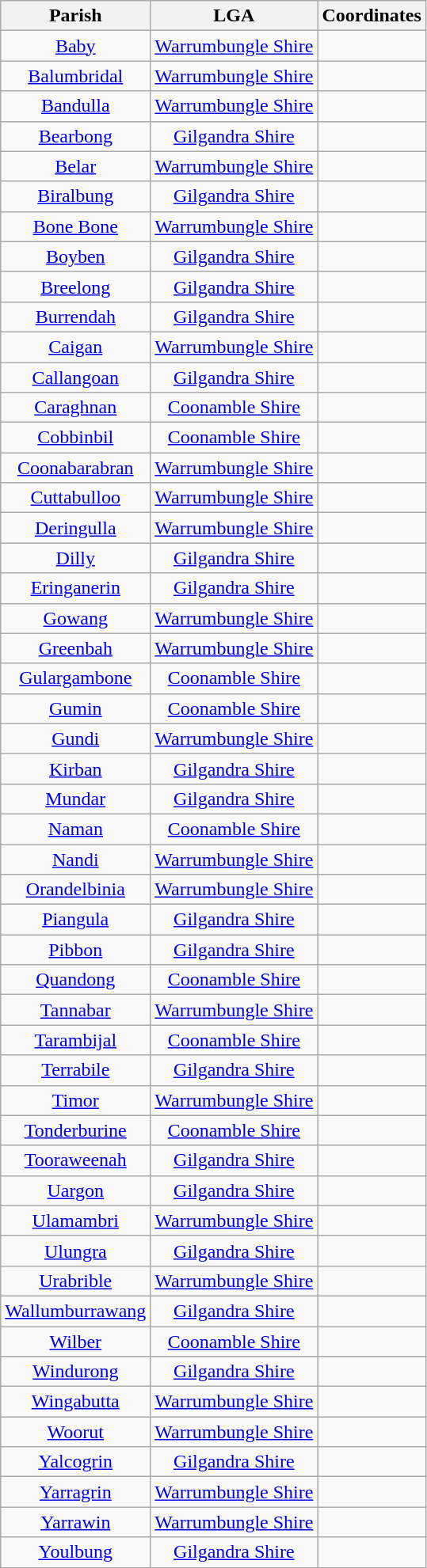<table class="wikitable" style="text-align:center">
<tr>
<th>Parish</th>
<th>LGA</th>
<th>Coordinates</th>
</tr>
<tr>
<td><a href='#'>Baby</a></td>
<td><a href='#'>Warrumbungle Shire</a></td>
<td></td>
</tr>
<tr>
<td><a href='#'>Balumbridal</a></td>
<td><a href='#'>Warrumbungle Shire</a></td>
<td></td>
</tr>
<tr>
<td><a href='#'>Bandulla</a></td>
<td><a href='#'>Warrumbungle Shire</a></td>
<td></td>
</tr>
<tr>
<td><a href='#'>Bearbong</a></td>
<td><a href='#'>Gilgandra Shire</a></td>
<td></td>
</tr>
<tr>
<td><a href='#'>Belar</a></td>
<td><a href='#'>Warrumbungle Shire</a></td>
<td></td>
</tr>
<tr>
<td><a href='#'>Biralbung</a></td>
<td><a href='#'>Gilgandra Shire</a></td>
<td></td>
</tr>
<tr>
<td><a href='#'>Bone Bone</a></td>
<td><a href='#'>Warrumbungle Shire</a></td>
<td></td>
</tr>
<tr>
<td><a href='#'>Boyben</a></td>
<td><a href='#'>Gilgandra Shire</a></td>
<td></td>
</tr>
<tr>
<td><a href='#'>Breelong</a></td>
<td><a href='#'>Gilgandra Shire</a></td>
<td></td>
</tr>
<tr>
<td><a href='#'>Burrendah</a></td>
<td><a href='#'>Gilgandra Shire</a></td>
<td></td>
</tr>
<tr>
<td><a href='#'>Caigan</a></td>
<td><a href='#'>Warrumbungle Shire</a></td>
<td></td>
</tr>
<tr>
<td><a href='#'>Callangoan</a></td>
<td><a href='#'>Gilgandra Shire</a></td>
<td></td>
</tr>
<tr>
<td><a href='#'>Caraghnan</a></td>
<td><a href='#'>Coonamble Shire</a></td>
<td></td>
</tr>
<tr>
<td><a href='#'>Cobbinbil</a></td>
<td><a href='#'>Coonamble Shire</a></td>
<td></td>
</tr>
<tr>
<td><a href='#'>Coonabarabran</a></td>
<td><a href='#'>Warrumbungle Shire</a></td>
<td></td>
</tr>
<tr>
<td><a href='#'>Cuttabulloo</a></td>
<td><a href='#'>Warrumbungle Shire</a></td>
<td></td>
</tr>
<tr>
<td><a href='#'>Deringulla</a></td>
<td><a href='#'>Warrumbungle Shire</a></td>
<td></td>
</tr>
<tr>
<td><a href='#'>Dilly</a></td>
<td><a href='#'>Gilgandra Shire</a></td>
<td></td>
</tr>
<tr>
<td><a href='#'>Eringanerin</a></td>
<td><a href='#'>Gilgandra Shire</a></td>
<td></td>
</tr>
<tr>
<td><a href='#'>Gowang</a></td>
<td><a href='#'>Warrumbungle Shire</a></td>
<td></td>
</tr>
<tr>
<td><a href='#'>Greenbah</a></td>
<td><a href='#'>Warrumbungle Shire</a></td>
<td></td>
</tr>
<tr>
<td><a href='#'>Gulargambone</a></td>
<td><a href='#'>Coonamble Shire</a></td>
<td></td>
</tr>
<tr>
<td><a href='#'>Gumin</a></td>
<td><a href='#'>Coonamble Shire</a></td>
<td></td>
</tr>
<tr>
<td><a href='#'>Gundi</a></td>
<td><a href='#'>Warrumbungle Shire</a></td>
<td></td>
</tr>
<tr>
<td><a href='#'>Kirban</a></td>
<td><a href='#'>Gilgandra Shire</a></td>
<td></td>
</tr>
<tr>
<td><a href='#'>Mundar</a></td>
<td><a href='#'>Gilgandra Shire</a></td>
<td></td>
</tr>
<tr>
<td><a href='#'>Naman</a></td>
<td><a href='#'>Coonamble Shire</a></td>
<td></td>
</tr>
<tr>
<td><a href='#'>Nandi</a></td>
<td><a href='#'>Warrumbungle Shire</a></td>
<td></td>
</tr>
<tr>
<td><a href='#'>Orandelbinia</a></td>
<td><a href='#'>Warrumbungle Shire</a></td>
<td></td>
</tr>
<tr>
<td><a href='#'>Piangula</a></td>
<td><a href='#'>Gilgandra Shire</a></td>
<td></td>
</tr>
<tr>
<td><a href='#'>Pibbon</a></td>
<td><a href='#'>Gilgandra Shire</a></td>
<td></td>
</tr>
<tr>
<td><a href='#'>Quandong</a></td>
<td><a href='#'>Coonamble Shire</a></td>
<td></td>
</tr>
<tr>
<td><a href='#'>Tannabar</a></td>
<td><a href='#'>Warrumbungle Shire</a></td>
<td></td>
</tr>
<tr>
<td><a href='#'>Tarambijal</a></td>
<td><a href='#'>Coonamble Shire</a></td>
<td></td>
</tr>
<tr>
<td><a href='#'>Terrabile</a></td>
<td><a href='#'>Gilgandra Shire</a></td>
<td></td>
</tr>
<tr>
<td><a href='#'>Timor</a></td>
<td><a href='#'>Warrumbungle Shire</a></td>
<td></td>
</tr>
<tr>
<td><a href='#'>Tonderburine</a></td>
<td><a href='#'>Coonamble Shire</a></td>
<td></td>
</tr>
<tr>
<td><a href='#'>Tooraweenah</a></td>
<td><a href='#'>Gilgandra Shire</a></td>
<td></td>
</tr>
<tr>
<td><a href='#'>Uargon</a></td>
<td><a href='#'>Gilgandra Shire</a></td>
<td></td>
</tr>
<tr>
<td><a href='#'>Ulamambri</a></td>
<td><a href='#'>Warrumbungle Shire</a></td>
<td></td>
</tr>
<tr>
<td><a href='#'>Ulungra</a></td>
<td><a href='#'>Gilgandra Shire</a></td>
<td></td>
</tr>
<tr>
<td><a href='#'>Urabrible</a></td>
<td><a href='#'>Warrumbungle Shire</a></td>
<td></td>
</tr>
<tr>
<td><a href='#'>Wallumburrawang</a></td>
<td><a href='#'>Gilgandra Shire</a></td>
<td></td>
</tr>
<tr>
<td><a href='#'>Wilber</a></td>
<td><a href='#'>Coonamble Shire</a></td>
<td></td>
</tr>
<tr>
<td><a href='#'>Windurong</a></td>
<td><a href='#'>Gilgandra Shire</a></td>
<td></td>
</tr>
<tr>
<td><a href='#'>Wingabutta</a></td>
<td><a href='#'>Warrumbungle Shire</a></td>
<td></td>
</tr>
<tr>
<td><a href='#'>Woorut</a></td>
<td><a href='#'>Warrumbungle Shire</a></td>
<td></td>
</tr>
<tr>
<td><a href='#'>Yalcogrin</a></td>
<td><a href='#'>Gilgandra Shire</a></td>
<td></td>
</tr>
<tr>
<td><a href='#'>Yarragrin</a></td>
<td><a href='#'>Warrumbungle Shire</a></td>
<td></td>
</tr>
<tr>
<td><a href='#'>Yarrawin</a></td>
<td><a href='#'>Warrumbungle Shire</a></td>
<td></td>
</tr>
<tr>
<td><a href='#'>Youlbung</a></td>
<td><a href='#'>Gilgandra Shire</a></td>
<td></td>
</tr>
</table>
